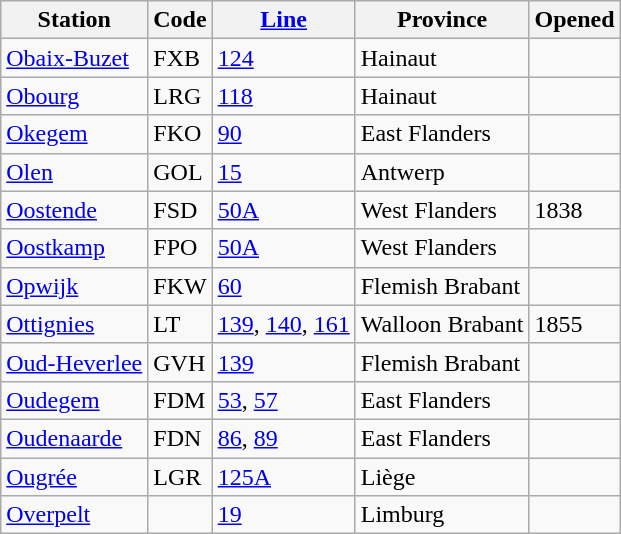<table class="wikitable sortable">
<tr>
<th>Station</th>
<th>Code</th>
<th><a href='#'>Line</a></th>
<th>Province</th>
<th>Opened</th>
</tr>
<tr>
<td><a href='#'>Obaix-Buzet</a></td>
<td>FXB</td>
<td><a href='#'>124</a></td>
<td>Hainaut</td>
<td></td>
</tr>
<tr>
<td><a href='#'>Obourg</a></td>
<td>LRG</td>
<td><a href='#'>118</a></td>
<td>Hainaut</td>
<td></td>
</tr>
<tr>
<td><a href='#'>Okegem</a></td>
<td>FKO</td>
<td><a href='#'>90</a></td>
<td>East Flanders</td>
<td></td>
</tr>
<tr>
<td><a href='#'>Olen</a></td>
<td>GOL</td>
<td><a href='#'>15</a></td>
<td>Antwerp</td>
<td></td>
</tr>
<tr>
<td><a href='#'>Oostende</a></td>
<td>FSD</td>
<td><a href='#'>50A</a></td>
<td>West Flanders</td>
<td>1838</td>
</tr>
<tr>
<td><a href='#'>Oostkamp</a></td>
<td>FPO</td>
<td><a href='#'>50A</a></td>
<td>West Flanders</td>
<td></td>
</tr>
<tr>
<td><a href='#'>Opwijk</a></td>
<td>FKW</td>
<td><a href='#'>60</a></td>
<td>Flemish Brabant</td>
<td></td>
</tr>
<tr>
<td><a href='#'>Ottignies</a></td>
<td>LT</td>
<td><a href='#'>139</a>, <a href='#'>140</a>, <a href='#'>161</a></td>
<td>Walloon Brabant</td>
<td>1855</td>
</tr>
<tr>
<td><a href='#'>Oud-Heverlee</a></td>
<td>GVH</td>
<td><a href='#'>139</a></td>
<td>Flemish Brabant</td>
<td></td>
</tr>
<tr>
<td><a href='#'>Oudegem</a></td>
<td>FDM</td>
<td><a href='#'>53</a>, <a href='#'>57</a></td>
<td>East Flanders</td>
<td></td>
</tr>
<tr>
<td><a href='#'>Oudenaarde</a></td>
<td>FDN</td>
<td><a href='#'>86</a>, <a href='#'>89</a></td>
<td>East Flanders</td>
<td></td>
</tr>
<tr>
<td><a href='#'>Ougrée</a></td>
<td>LGR</td>
<td><a href='#'>125A</a></td>
<td>Liège</td>
<td></td>
</tr>
<tr>
<td><a href='#'>Overpelt</a></td>
<td></td>
<td><a href='#'>19</a></td>
<td>Limburg</td>
<td></td>
</tr>
</table>
